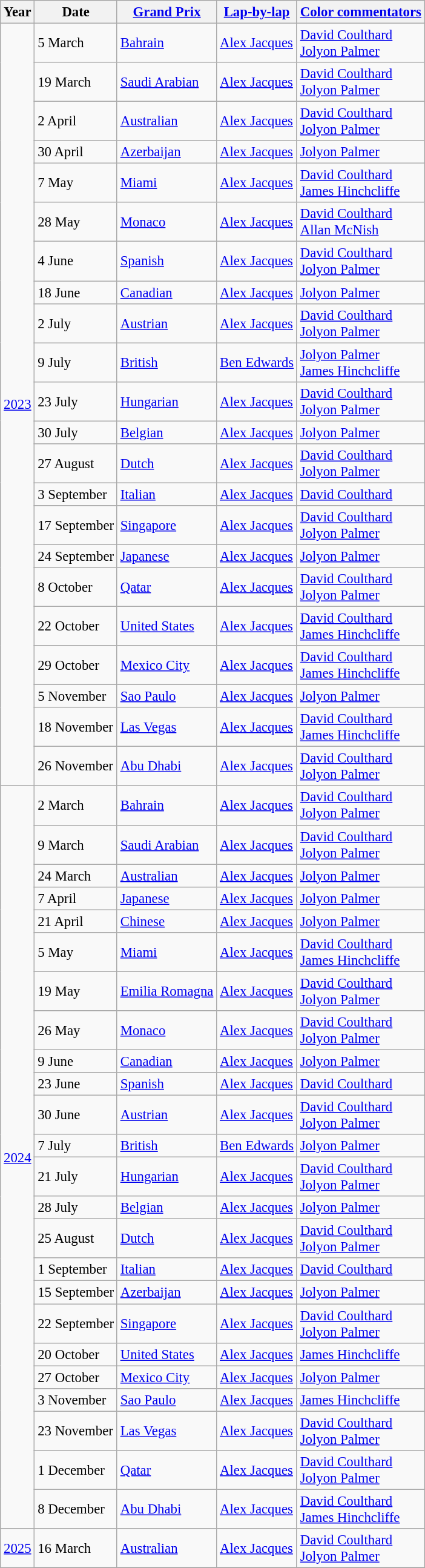<table class="wikitable" style="font-size: 95%;">
<tr>
<th>Year</th>
<th>Date</th>
<th><a href='#'>Grand Prix</a></th>
<th><a href='#'>Lap-by-lap</a></th>
<th><a href='#'>Color commentators</a></th>
</tr>
<tr>
<td rowspan=22><a href='#'>2023</a></td>
<td>5 March</td>
<td> <a href='#'>Bahrain</a></td>
<td><a href='#'>Alex Jacques</a></td>
<td><a href='#'>David Coulthard</a> <br> <a href='#'>Jolyon Palmer</a></td>
</tr>
<tr>
<td>19 March</td>
<td> <a href='#'>Saudi Arabian</a></td>
<td><a href='#'>Alex Jacques</a></td>
<td><a href='#'>David Coulthard</a> <br> <a href='#'>Jolyon Palmer</a></td>
</tr>
<tr>
<td>2 April</td>
<td> <a href='#'>Australian</a></td>
<td><a href='#'>Alex Jacques</a></td>
<td><a href='#'>David Coulthard</a> <br> <a href='#'>Jolyon Palmer</a></td>
</tr>
<tr>
<td>30 April</td>
<td> <a href='#'>Azerbaijan</a></td>
<td><a href='#'>Alex Jacques</a></td>
<td><a href='#'>Jolyon Palmer</a></td>
</tr>
<tr>
<td>7 May</td>
<td> <a href='#'>Miami</a></td>
<td><a href='#'>Alex Jacques</a></td>
<td><a href='#'>David Coulthard</a> <br> <a href='#'>James Hinchcliffe</a></td>
</tr>
<tr>
<td>28 May</td>
<td> <a href='#'>Monaco</a></td>
<td><a href='#'>Alex Jacques</a></td>
<td><a href='#'>David Coulthard</a> <br> <a href='#'>Allan McNish</a></td>
</tr>
<tr>
<td>4 June</td>
<td> <a href='#'>Spanish</a></td>
<td><a href='#'>Alex Jacques</a></td>
<td><a href='#'>David Coulthard</a> <br> <a href='#'>Jolyon Palmer</a></td>
</tr>
<tr>
<td>18 June</td>
<td> <a href='#'>Canadian</a></td>
<td><a href='#'>Alex Jacques</a></td>
<td><a href='#'>Jolyon Palmer</a></td>
</tr>
<tr>
<td>2 July</td>
<td> <a href='#'>Austrian</a></td>
<td><a href='#'>Alex Jacques</a></td>
<td><a href='#'>David Coulthard</a> <br> <a href='#'>Jolyon Palmer</a></td>
</tr>
<tr>
<td>9 July</td>
<td> <a href='#'>British</a></td>
<td><a href='#'>Ben Edwards</a></td>
<td><a href='#'>Jolyon Palmer</a> <br> <a href='#'>James Hinchcliffe</a></td>
</tr>
<tr>
<td>23 July</td>
<td> <a href='#'>Hungarian</a></td>
<td><a href='#'>Alex Jacques</a></td>
<td><a href='#'>David Coulthard</a> <br> <a href='#'>Jolyon Palmer</a></td>
</tr>
<tr>
<td>30 July</td>
<td> <a href='#'>Belgian</a></td>
<td><a href='#'>Alex Jacques</a></td>
<td><a href='#'>Jolyon Palmer</a></td>
</tr>
<tr>
<td>27 August</td>
<td> <a href='#'>Dutch</a></td>
<td><a href='#'>Alex Jacques</a></td>
<td><a href='#'>David Coulthard</a> <br> <a href='#'>Jolyon Palmer</a></td>
</tr>
<tr>
<td>3 September</td>
<td> <a href='#'>Italian</a></td>
<td><a href='#'>Alex Jacques</a></td>
<td><a href='#'>David Coulthard</a></td>
</tr>
<tr>
<td>17 September</td>
<td> <a href='#'>Singapore</a></td>
<td><a href='#'>Alex Jacques</a></td>
<td><a href='#'>David Coulthard</a> <br> <a href='#'>Jolyon Palmer</a></td>
</tr>
<tr>
<td>24 September</td>
<td> <a href='#'>Japanese</a></td>
<td><a href='#'>Alex Jacques</a></td>
<td><a href='#'>Jolyon Palmer</a></td>
</tr>
<tr>
<td>8 October</td>
<td> <a href='#'>Qatar</a></td>
<td><a href='#'>Alex Jacques</a></td>
<td><a href='#'>David Coulthard</a> <br> <a href='#'>Jolyon Palmer</a></td>
</tr>
<tr>
<td>22 October</td>
<td> <a href='#'>United States</a></td>
<td><a href='#'>Alex Jacques</a></td>
<td><a href='#'>David Coulthard</a> <br> <a href='#'>James Hinchcliffe</a></td>
</tr>
<tr>
<td>29 October</td>
<td> <a href='#'>Mexico City</a></td>
<td><a href='#'>Alex Jacques</a></td>
<td><a href='#'>David Coulthard</a> <br> <a href='#'>James Hinchcliffe</a></td>
</tr>
<tr>
<td>5 November</td>
<td> <a href='#'>Sao Paulo</a></td>
<td><a href='#'>Alex Jacques</a></td>
<td><a href='#'>Jolyon Palmer</a></td>
</tr>
<tr>
<td>18 November</td>
<td> <a href='#'>Las Vegas</a></td>
<td><a href='#'>Alex Jacques</a></td>
<td><a href='#'>David Coulthard</a> <br> <a href='#'>James Hinchcliffe</a></td>
</tr>
<tr>
<td>26 November</td>
<td> <a href='#'>Abu Dhabi</a></td>
<td><a href='#'>Alex Jacques</a></td>
<td><a href='#'>David Coulthard</a> <br> <a href='#'>Jolyon Palmer</a></td>
</tr>
<tr>
<td rowspan=24><a href='#'>2024</a></td>
<td>2 March</td>
<td> <a href='#'>Bahrain</a></td>
<td><a href='#'>Alex Jacques</a></td>
<td><a href='#'>David Coulthard</a> <br> <a href='#'>Jolyon Palmer</a></td>
</tr>
<tr>
<td>9 March</td>
<td> <a href='#'>Saudi Arabian</a></td>
<td><a href='#'>Alex Jacques</a></td>
<td><a href='#'>David Coulthard</a> <br> <a href='#'>Jolyon Palmer</a></td>
</tr>
<tr>
<td>24 March</td>
<td> <a href='#'>Australian</a></td>
<td><a href='#'>Alex Jacques</a></td>
<td><a href='#'>Jolyon Palmer</a></td>
</tr>
<tr>
<td>7 April</td>
<td> <a href='#'>Japanese</a></td>
<td><a href='#'>Alex Jacques</a></td>
<td><a href='#'>Jolyon Palmer</a></td>
</tr>
<tr>
<td>21 April</td>
<td> <a href='#'>Chinese</a></td>
<td><a href='#'>Alex Jacques</a></td>
<td><a href='#'>Jolyon Palmer</a></td>
</tr>
<tr>
<td>5 May</td>
<td> <a href='#'>Miami</a></td>
<td><a href='#'>Alex Jacques</a></td>
<td><a href='#'>David Coulthard</a> <br> <a href='#'>James Hinchcliffe</a></td>
</tr>
<tr>
<td>19 May</td>
<td> <a href='#'>Emilia Romagna</a></td>
<td><a href='#'>Alex Jacques</a></td>
<td><a href='#'>David Coulthard</a> <br> <a href='#'>Jolyon Palmer</a></td>
</tr>
<tr>
<td>26 May</td>
<td> <a href='#'>Monaco</a></td>
<td><a href='#'>Alex Jacques</a></td>
<td><a href='#'>David Coulthard</a> <br> <a href='#'>Jolyon Palmer</a></td>
</tr>
<tr>
<td>9 June</td>
<td> <a href='#'>Canadian</a></td>
<td><a href='#'>Alex Jacques</a></td>
<td><a href='#'>Jolyon Palmer</a></td>
</tr>
<tr>
<td>23 June</td>
<td> <a href='#'>Spanish</a></td>
<td><a href='#'>Alex Jacques</a></td>
<td><a href='#'>David Coulthard</a></td>
</tr>
<tr>
<td>30 June</td>
<td> <a href='#'>Austrian</a></td>
<td><a href='#'>Alex Jacques</a></td>
<td><a href='#'>David Coulthard</a> <br> <a href='#'>Jolyon Palmer</a></td>
</tr>
<tr>
<td>7 July</td>
<td> <a href='#'>British</a></td>
<td><a href='#'>Ben Edwards</a></td>
<td><a href='#'>Jolyon Palmer</a></td>
</tr>
<tr>
<td>21 July</td>
<td> <a href='#'>Hungarian</a></td>
<td><a href='#'>Alex Jacques</a></td>
<td><a href='#'>David Coulthard</a> <br> <a href='#'>Jolyon Palmer</a></td>
</tr>
<tr>
<td>28 July</td>
<td> <a href='#'>Belgian</a></td>
<td><a href='#'>Alex Jacques</a></td>
<td><a href='#'>Jolyon Palmer</a></td>
</tr>
<tr>
<td>25 August</td>
<td> <a href='#'>Dutch</a></td>
<td><a href='#'>Alex Jacques</a></td>
<td><a href='#'>David Coulthard</a> <br> <a href='#'>Jolyon Palmer</a></td>
</tr>
<tr>
<td>1 September</td>
<td> <a href='#'>Italian</a></td>
<td><a href='#'>Alex Jacques</a></td>
<td><a href='#'>David Coulthard</a></td>
</tr>
<tr>
<td>15 September</td>
<td> <a href='#'>Azerbaijan</a></td>
<td><a href='#'>Alex Jacques</a></td>
<td><a href='#'>Jolyon Palmer</a></td>
</tr>
<tr>
<td>22 September</td>
<td> <a href='#'>Singapore</a></td>
<td><a href='#'>Alex Jacques</a></td>
<td><a href='#'>David Coulthard</a> <br> <a href='#'>Jolyon Palmer</a></td>
</tr>
<tr>
<td>20 October</td>
<td> <a href='#'>United States</a></td>
<td><a href='#'>Alex Jacques</a></td>
<td><a href='#'>James Hinchcliffe</a></td>
</tr>
<tr>
<td>27 October</td>
<td> <a href='#'>Mexico City</a></td>
<td><a href='#'>Alex Jacques</a></td>
<td><a href='#'>Jolyon Palmer</a></td>
</tr>
<tr>
<td>3 November</td>
<td> <a href='#'>Sao Paulo</a></td>
<td><a href='#'>Alex Jacques</a></td>
<td><a href='#'>James Hinchcliffe</a></td>
</tr>
<tr>
<td>23 November</td>
<td> <a href='#'>Las Vegas</a></td>
<td><a href='#'>Alex Jacques</a></td>
<td><a href='#'>David Coulthard</a> <br> <a href='#'>Jolyon Palmer</a></td>
</tr>
<tr>
<td>1 December</td>
<td> <a href='#'>Qatar</a></td>
<td><a href='#'>Alex Jacques</a></td>
<td><a href='#'>David Coulthard</a> <br> <a href='#'>Jolyon Palmer</a></td>
</tr>
<tr>
<td>8 December</td>
<td> <a href='#'>Abu Dhabi</a></td>
<td><a href='#'>Alex Jacques</a></td>
<td><a href='#'>David Coulthard</a> <br> <a href='#'>James Hinchcliffe</a></td>
</tr>
<tr>
<td rowspan=24><a href='#'>2025</a></td>
<td>16 March</td>
<td> <a href='#'>Australian</a></td>
<td><a href='#'>Alex Jacques</a></td>
<td><a href='#'>David Coulthard</a> <br> <a href='#'>Jolyon Palmer</a></td>
</tr>
<tr>
</tr>
</table>
